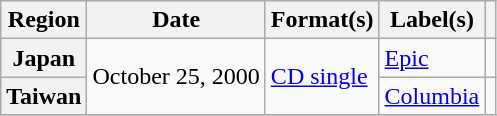<table class="wikitable sortable plainrowheaders">
<tr>
<th scope="col">Region</th>
<th scope="col">Date</th>
<th scope="col">Format(s)</th>
<th scope="col">Label(s)</th>
<th scope="col"></th>
</tr>
<tr>
<th scope="row">Japan</th>
<td rowspan="2">October 25, 2000</td>
<td rowspan="2"><a href='#'>CD single</a></td>
<td><a href='#'>Epic</a></td>
<td align="center"></td>
</tr>
<tr>
<th scope="row">Taiwan</th>
<td><a href='#'>Columbia</a></td>
<td align="center"></td>
</tr>
<tr>
</tr>
</table>
